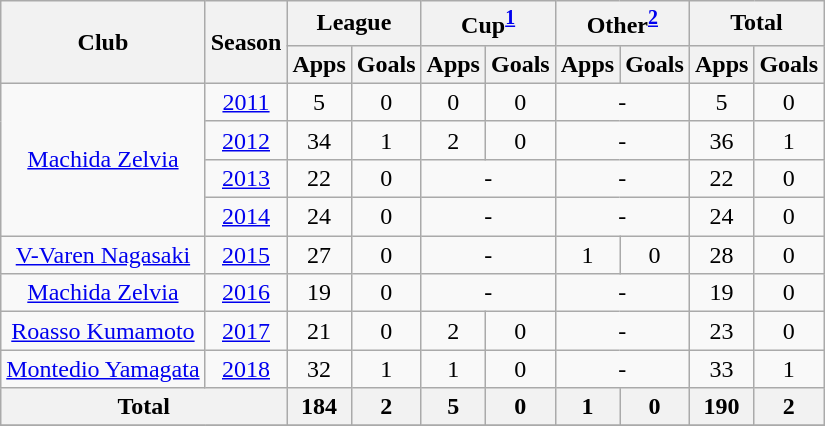<table class="wikitable" style="text-align:center;">
<tr>
<th rowspan="2">Club</th>
<th rowspan="2">Season</th>
<th colspan="2">League</th>
<th colspan="2">Cup<sup><a href='#'>1</a></sup></th>
<th colspan="2">Other<sup><a href='#'>2</a></sup></th>
<th colspan="2">Total</th>
</tr>
<tr>
<th>Apps</th>
<th>Goals</th>
<th>Apps</th>
<th>Goals</th>
<th>Apps</th>
<th>Goals</th>
<th>Apps</th>
<th>Goals</th>
</tr>
<tr>
<td rowspan="4"><a href='#'>Machida Zelvia</a></td>
<td><a href='#'>2011</a></td>
<td>5</td>
<td>0</td>
<td>0</td>
<td>0</td>
<td colspan="2">-</td>
<td>5</td>
<td>0</td>
</tr>
<tr>
<td><a href='#'>2012</a></td>
<td>34</td>
<td>1</td>
<td>2</td>
<td>0</td>
<td colspan="2">-</td>
<td>36</td>
<td>1</td>
</tr>
<tr>
<td><a href='#'>2013</a></td>
<td>22</td>
<td>0</td>
<td colspan="2">-</td>
<td colspan="2">-</td>
<td>22</td>
<td>0</td>
</tr>
<tr>
<td><a href='#'>2014</a></td>
<td>24</td>
<td>0</td>
<td colspan="2">-</td>
<td colspan="2">-</td>
<td>24</td>
<td>0</td>
</tr>
<tr>
<td><a href='#'>V-Varen Nagasaki</a></td>
<td><a href='#'>2015</a></td>
<td>27</td>
<td>0</td>
<td colspan="2">-</td>
<td>1</td>
<td>0</td>
<td>28</td>
<td>0</td>
</tr>
<tr>
<td><a href='#'>Machida Zelvia</a></td>
<td><a href='#'>2016</a></td>
<td>19</td>
<td>0</td>
<td colspan="2">-</td>
<td colspan="2">-</td>
<td>19</td>
<td>0</td>
</tr>
<tr>
<td><a href='#'>Roasso Kumamoto</a></td>
<td><a href='#'>2017</a></td>
<td>21</td>
<td>0</td>
<td>2</td>
<td>0</td>
<td colspan="2">-</td>
<td>23</td>
<td>0</td>
</tr>
<tr>
<td rowspan=1><a href='#'>Montedio Yamagata</a></td>
<td><a href='#'>2018</a></td>
<td>32</td>
<td>1</td>
<td>1</td>
<td>0</td>
<td colspan="2">-</td>
<td>33</td>
<td>1</td>
</tr>
<tr>
<th colspan="2">Total</th>
<th>184</th>
<th>2</th>
<th>5</th>
<th>0</th>
<th>1</th>
<th>0</th>
<th>190</th>
<th>2</th>
</tr>
<tr>
</tr>
</table>
